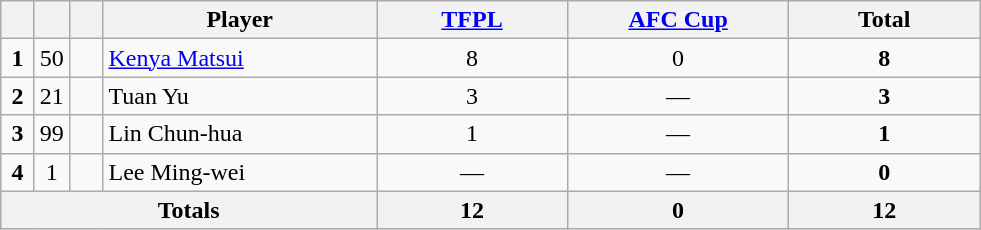<table class="wikitable" style="text-align:center">
<tr>
<th width=15></th>
<th width=15></th>
<th width=15></th>
<th width=175>Player</th>
<th width=120><a href='#'>TFPL</a></th>
<th width=140><a href='#'>AFC Cup</a></th>
<th width=120>Total</th>
</tr>
<tr>
<td><strong>1</strong></td>
<td>50</td>
<td></td>
<td align=left><a href='#'>Kenya Matsui</a></td>
<td>8</td>
<td>0</td>
<td><strong>8</strong></td>
</tr>
<tr>
<td><strong>2</strong></td>
<td>21</td>
<td></td>
<td align=left>Tuan Yu</td>
<td>3</td>
<td>—</td>
<td><strong>3</strong></td>
</tr>
<tr>
<td><strong>3</strong></td>
<td>99</td>
<td></td>
<td align=left>Lin Chun-hua</td>
<td>1</td>
<td>—</td>
<td><strong>1</strong></td>
</tr>
<tr>
<td><strong>4</strong></td>
<td>1</td>
<td></td>
<td align=left>Lee Ming-wei</td>
<td>—</td>
<td>—</td>
<td><strong>0</strong></td>
</tr>
<tr>
<th colspan=4><strong>Totals</strong></th>
<th><strong>12</strong></th>
<th><strong>0</strong></th>
<th><strong>12</strong></th>
</tr>
</table>
